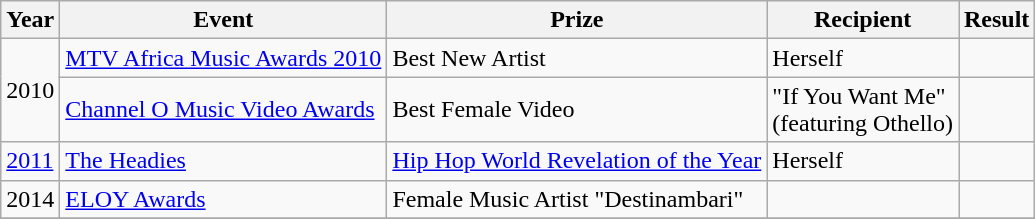<table class="wikitable">
<tr>
<th>Year</th>
<th>Event</th>
<th>Prize</th>
<th>Recipient</th>
<th>Result</th>
</tr>
<tr>
<td rowspan="2">2010</td>
<td><a href='#'>MTV Africa Music Awards 2010</a></td>
<td>Best New Artist</td>
<td>Herself</td>
<td></td>
</tr>
<tr>
<td><a href='#'>Channel O Music Video Awards</a></td>
<td>Best Female Video</td>
<td>"If You Want Me" <br><span>(featuring Othello)</span></td>
<td></td>
</tr>
<tr>
<td><a href='#'>2011</a></td>
<td><a href='#'>The Headies</a></td>
<td><a href='#'>Hip Hop World Revelation of the Year</a></td>
<td>Herself</td>
<td></td>
</tr>
<tr>
<td>2014</td>
<td><a href='#'>ELOY Awards</a></td>
<td>Female Music Artist "Destinambari"</td>
<td></td>
<td></td>
</tr>
<tr>
</tr>
</table>
